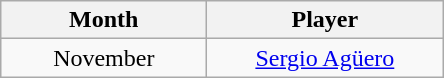<table class="wikitable" style="text-align:center">
<tr>
<th>Month</th>
<th>Player</th>
</tr>
<tr>
<td style="width:130px;">November</td>
<td style="width:150px;"> <a href='#'>Sergio Agüero</a></td>
</tr>
</table>
